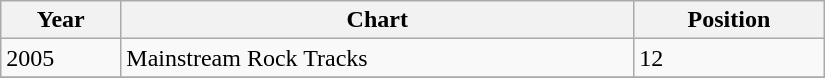<table class="wikitable" width="550">
<tr>
<th align="left" valign="top">Year</th>
<th align="left" valign="top">Chart</th>
<th align="left" valign="top">Position</th>
</tr>
<tr>
<td align="left" valign="top">2005</td>
<td align="left" valign="top">Mainstream Rock Tracks</td>
<td align="left" valign="top">12</td>
</tr>
<tr>
</tr>
</table>
